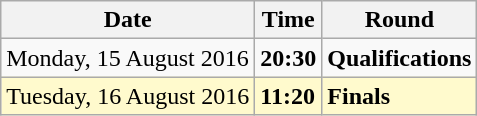<table class="wikitable">
<tr>
<th>Date</th>
<th>Time</th>
<th>Round</th>
</tr>
<tr>
<td>Monday, 15 August 2016</td>
<td><strong>20:30</strong></td>
<td><strong>Qualifications</strong></td>
</tr>
<tr>
<td style=background:lemonchiffon>Tuesday, 16 August 2016</td>
<td style=background:lemonchiffon><strong>11:20</strong></td>
<td style=background:lemonchiffon><strong>Finals</strong></td>
</tr>
</table>
